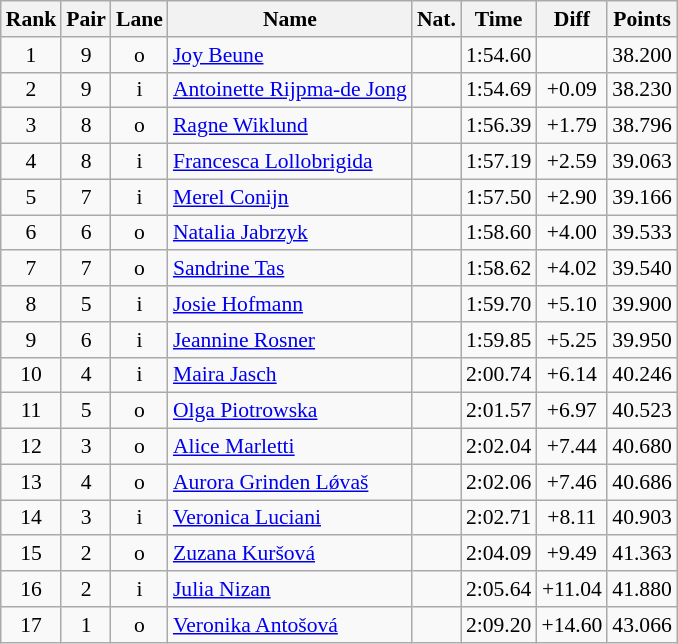<table class="wikitable sortable" style="text-align:center; font-size:90%">
<tr>
<th>Rank</th>
<th>Pair</th>
<th>Lane</th>
<th>Name</th>
<th>Nat.</th>
<th>Time</th>
<th>Diff</th>
<th>Points</th>
</tr>
<tr>
<td>1</td>
<td>9</td>
<td>o</td>
<td align=left><a href='#'>Joy Beune</a></td>
<td></td>
<td>1:54.60</td>
<td></td>
<td>38.200</td>
</tr>
<tr>
<td>2</td>
<td>9</td>
<td>i</td>
<td align=left><a href='#'>Antoinette Rijpma-de Jong</a></td>
<td></td>
<td>1:54.69</td>
<td>+0.09</td>
<td>38.230</td>
</tr>
<tr>
<td>3</td>
<td>8</td>
<td>o</td>
<td align=left><a href='#'>Ragne Wiklund</a></td>
<td></td>
<td>1:56.39</td>
<td>+1.79</td>
<td>38.796</td>
</tr>
<tr>
<td>4</td>
<td>8</td>
<td>i</td>
<td align=left><a href='#'>Francesca Lollobrigida</a></td>
<td></td>
<td>1:57.19</td>
<td>+2.59</td>
<td>39.063</td>
</tr>
<tr>
<td>5</td>
<td>7</td>
<td>i</td>
<td align=left><a href='#'>Merel Conijn</a></td>
<td></td>
<td>1:57.50</td>
<td>+2.90</td>
<td>39.166</td>
</tr>
<tr>
<td>6</td>
<td>6</td>
<td>o</td>
<td align=left><a href='#'>Natalia Jabrzyk</a></td>
<td></td>
<td>1:58.60</td>
<td>+4.00</td>
<td>39.533</td>
</tr>
<tr>
<td>7</td>
<td>7</td>
<td>o</td>
<td align=left><a href='#'>Sandrine Tas</a></td>
<td></td>
<td>1:58.62</td>
<td>+4.02</td>
<td>39.540</td>
</tr>
<tr>
<td>8</td>
<td>5</td>
<td>i</td>
<td align=left><a href='#'>Josie Hofmann</a></td>
<td></td>
<td>1:59.70</td>
<td>+5.10</td>
<td>39.900</td>
</tr>
<tr>
<td>9</td>
<td>6</td>
<td>i</td>
<td align=left><a href='#'>Jeannine Rosner</a></td>
<td></td>
<td>1:59.85</td>
<td>+5.25</td>
<td>39.950</td>
</tr>
<tr>
<td>10</td>
<td>4</td>
<td>i</td>
<td align=left><a href='#'>Maira Jasch</a></td>
<td></td>
<td>2:00.74</td>
<td>+6.14</td>
<td>40.246</td>
</tr>
<tr>
<td>11</td>
<td>5</td>
<td>o</td>
<td align=left><a href='#'>Olga Piotrowska</a></td>
<td></td>
<td>2:01.57</td>
<td>+6.97</td>
<td>40.523</td>
</tr>
<tr>
<td>12</td>
<td>3</td>
<td>o</td>
<td align=left><a href='#'>Alice Marletti</a></td>
<td></td>
<td>2:02.04</td>
<td>+7.44</td>
<td>40.680</td>
</tr>
<tr>
<td>13</td>
<td>4</td>
<td>o</td>
<td align=left><a href='#'>Aurora Grinden Lǿvaš</a></td>
<td></td>
<td>2:02.06</td>
<td>+7.46</td>
<td>40.686</td>
</tr>
<tr>
<td>14</td>
<td>3</td>
<td>i</td>
<td align=left><a href='#'>Veronica Luciani</a></td>
<td></td>
<td>2:02.71</td>
<td>+8.11</td>
<td>40.903</td>
</tr>
<tr>
<td>15</td>
<td>2</td>
<td>o</td>
<td align=left><a href='#'>Zuzana Kuršová</a></td>
<td></td>
<td>2:04.09</td>
<td>+9.49</td>
<td>41.363</td>
</tr>
<tr>
<td>16</td>
<td>2</td>
<td>i</td>
<td align=left><a href='#'>Julia Nizan</a></td>
<td></td>
<td>2:05.64</td>
<td>+11.04</td>
<td>41.880</td>
</tr>
<tr>
<td>17</td>
<td>1</td>
<td>o</td>
<td align=left><a href='#'>Veronika Antošová</a></td>
<td></td>
<td>2:09.20</td>
<td>+14.60</td>
<td>43.066</td>
</tr>
</table>
